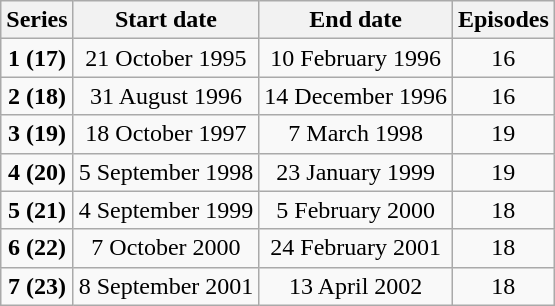<table class="wikitable" style="text-align:center;">
<tr>
<th>Series</th>
<th>Start date</th>
<th>End date</th>
<th>Episodes</th>
</tr>
<tr>
<td><strong>1 (17)</strong></td>
<td>21 October 1995</td>
<td>10 February 1996</td>
<td>16</td>
</tr>
<tr>
<td><strong>2 (18)</strong></td>
<td>31 August 1996</td>
<td>14 December 1996</td>
<td>16</td>
</tr>
<tr>
<td><strong>3 (19)</strong></td>
<td>18 October 1997</td>
<td>7 March 1998</td>
<td>19</td>
</tr>
<tr>
<td><strong>4 (20)</strong></td>
<td>5 September 1998</td>
<td>23 January 1999</td>
<td>19</td>
</tr>
<tr>
<td><strong>5 (21)</strong></td>
<td>4 September 1999</td>
<td>5 February 2000</td>
<td>18</td>
</tr>
<tr>
<td><strong>6 (22)</strong></td>
<td>7 October 2000</td>
<td>24 February 2001</td>
<td>18</td>
</tr>
<tr>
<td><strong>7 (23)</strong></td>
<td>8 September 2001</td>
<td>13 April 2002</td>
<td>18</td>
</tr>
</table>
